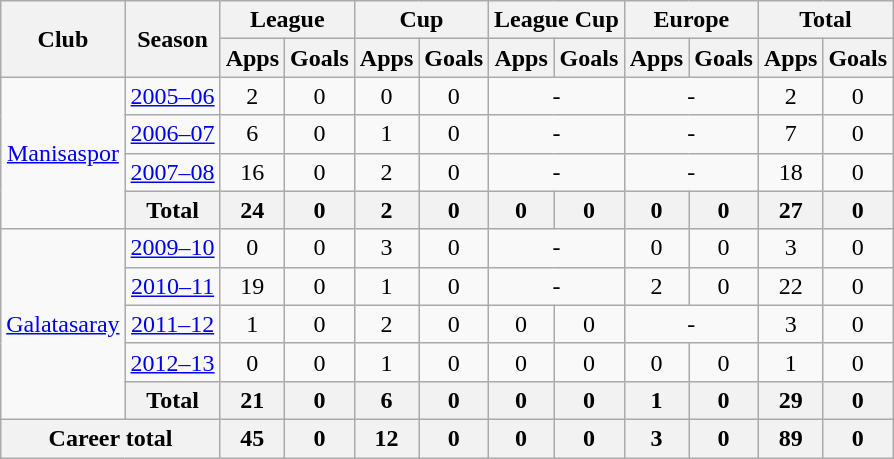<table class="wikitable" style="text-align: center;">
<tr>
<th rowspan="2">Club</th>
<th rowspan="2">Season</th>
<th colspan="2">League</th>
<th colspan="2">Cup</th>
<th colspan="2">League Cup</th>
<th colspan="2">Europe</th>
<th colspan="2">Total</th>
</tr>
<tr>
<th>Apps</th>
<th>Goals</th>
<th>Apps</th>
<th>Goals</th>
<th>Apps</th>
<th>Goals</th>
<th>Apps</th>
<th>Goals</th>
<th>Apps</th>
<th>Goals</th>
</tr>
<tr>
<td rowspan="4" valign="center"><a href='#'>Manisaspor</a></td>
<td><a href='#'>2005–06</a></td>
<td>2</td>
<td>0</td>
<td>0</td>
<td>0</td>
<td colspan="2">-</td>
<td colspan="2">-</td>
<td>2</td>
<td>0</td>
</tr>
<tr>
<td><a href='#'>2006–07</a></td>
<td>6</td>
<td>0</td>
<td>1</td>
<td>0</td>
<td colspan="2">-</td>
<td colspan="2">-</td>
<td>7</td>
<td>0</td>
</tr>
<tr>
<td><a href='#'>2007–08</a></td>
<td>16</td>
<td>0</td>
<td>2</td>
<td>0</td>
<td colspan="2">-</td>
<td colspan="2">-</td>
<td>18</td>
<td>0</td>
</tr>
<tr>
<th>Total</th>
<th>24</th>
<th>0</th>
<th>2</th>
<th>0</th>
<th>0</th>
<th>0</th>
<th>0</th>
<th>0</th>
<th>27</th>
<th>0</th>
</tr>
<tr>
<td rowspan="5" valign="center"><a href='#'>Galatasaray</a></td>
<td><a href='#'>2009–10</a></td>
<td>0</td>
<td>0</td>
<td>3</td>
<td>0</td>
<td colspan="2">-</td>
<td>0</td>
<td>0</td>
<td>3</td>
<td>0</td>
</tr>
<tr>
<td><a href='#'>2010–11</a></td>
<td>19</td>
<td>0</td>
<td>1</td>
<td>0</td>
<td colspan="2">-</td>
<td>2</td>
<td>0</td>
<td>22</td>
<td>0</td>
</tr>
<tr>
<td><a href='#'>2011–12</a></td>
<td>1</td>
<td>0</td>
<td>2</td>
<td>0</td>
<td>0</td>
<td>0</td>
<td colspan="2">-</td>
<td>3</td>
<td>0</td>
</tr>
<tr>
<td><a href='#'>2012–13</a></td>
<td>0</td>
<td>0</td>
<td>1</td>
<td>0</td>
<td>0</td>
<td>0</td>
<td>0</td>
<td>0</td>
<td>1</td>
<td>0</td>
</tr>
<tr>
<th>Total</th>
<th>21</th>
<th>0</th>
<th>6</th>
<th>0</th>
<th>0</th>
<th>0</th>
<th>1</th>
<th>0</th>
<th>29</th>
<th>0</th>
</tr>
<tr>
<th colspan="2">Career total</th>
<th>45</th>
<th>0</th>
<th>12</th>
<th>0</th>
<th>0</th>
<th>0</th>
<th>3</th>
<th>0</th>
<th>89</th>
<th>0</th>
</tr>
</table>
